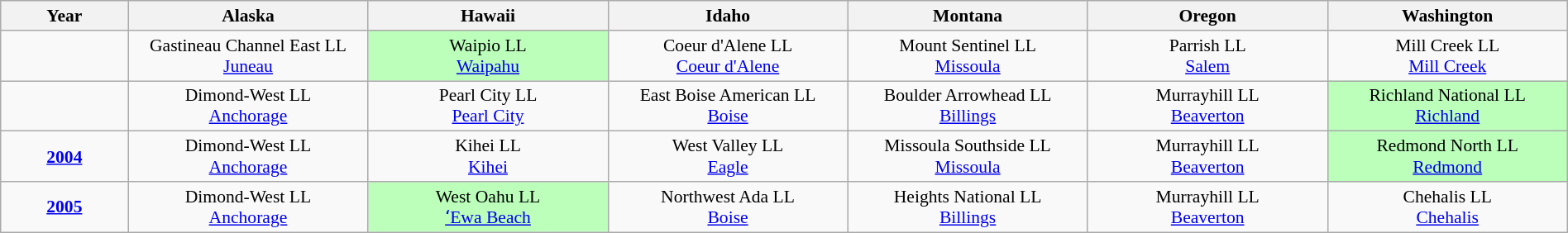<table class="wikitable" width="100%" style="font-size:90%; text-align:center;">
<tr>
<th width="50">Year</th>
<th width="100" align="center"> Alaska</th>
<th width="100" align="center"> Hawaii</th>
<th width="100" align="center"> Idaho</th>
<th width="100" align="center"> Montana</th>
<th width="100" align="center"> Oregon</th>
<th width="100" align="center"> Washington</th>
</tr>
<tr>
<td><strong></strong></td>
<td>Gastineau Channel East LL<br><a href='#'>Juneau</a></td>
<td style="background:#bfb;">Waipio LL<br><a href='#'>Waipahu</a></td>
<td>Coeur d'Alene LL<br><a href='#'>Coeur d'Alene</a></td>
<td>Mount Sentinel LL<br><a href='#'>Missoula</a></td>
<td>Parrish LL<br><a href='#'>Salem</a></td>
<td>Mill Creek LL<br><a href='#'>Mill Creek</a></td>
</tr>
<tr>
<td><strong></strong></td>
<td>Dimond-West LL<br><a href='#'>Anchorage</a></td>
<td>Pearl City LL<br><a href='#'>Pearl City</a></td>
<td>East Boise American LL<br><a href='#'>Boise</a></td>
<td>Boulder Arrowhead LL<br><a href='#'>Billings</a></td>
<td>Murrayhill LL<br><a href='#'>Beaverton</a></td>
<td style="background:#bfb;">Richland National LL<br><a href='#'>Richland</a></td>
</tr>
<tr>
<td><strong><a href='#'>2004</a></strong></td>
<td>Dimond-West LL<br><a href='#'>Anchorage</a></td>
<td>Kihei LL<br><a href='#'>Kihei</a></td>
<td>West Valley LL<br><a href='#'>Eagle</a></td>
<td>Missoula Southside LL<br><a href='#'>Missoula</a></td>
<td>Murrayhill LL<br><a href='#'>Beaverton</a></td>
<td style="background:#bfb;">Redmond North LL<br><a href='#'>Redmond</a></td>
</tr>
<tr>
<td><strong><a href='#'>2005</a></strong></td>
<td>Dimond-West LL<br><a href='#'>Anchorage</a></td>
<td style="background:#bfb;">West Oahu LL<br><a href='#'>ʻEwa Beach</a></td>
<td>Northwest Ada LL<br><a href='#'>Boise</a></td>
<td>Heights National LL<br><a href='#'>Billings</a></td>
<td>Murrayhill LL<br><a href='#'>Beaverton</a></td>
<td>Chehalis LL<br><a href='#'>Chehalis</a></td>
</tr>
</table>
